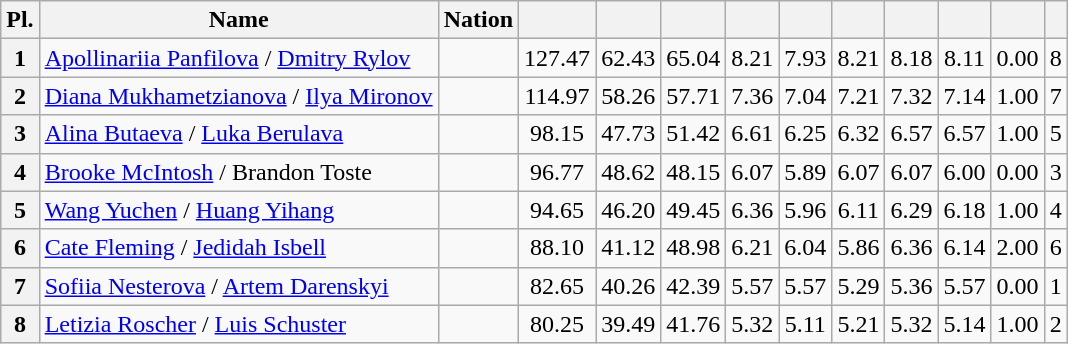<table class="wikitable sortable" style="text-align:center">
<tr>
<th>Pl.</th>
<th>Name</th>
<th>Nation</th>
<th></th>
<th></th>
<th></th>
<th></th>
<th></th>
<th></th>
<th></th>
<th></th>
<th></th>
<th></th>
</tr>
<tr>
<th>1</th>
<td align=left><a href='#'>Apollinariia Panfilova</a> / <a href='#'>Dmitry Rylov</a></td>
<td align=left></td>
<td>127.47</td>
<td>62.43</td>
<td>65.04</td>
<td>8.21</td>
<td>7.93</td>
<td>8.21</td>
<td>8.18</td>
<td>8.11</td>
<td>0.00</td>
<td>8</td>
</tr>
<tr>
<th>2</th>
<td align=left><a href='#'>Diana Mukhametzianova</a> / <a href='#'>Ilya Mironov</a></td>
<td align=left></td>
<td>114.97</td>
<td>58.26</td>
<td>57.71</td>
<td>7.36</td>
<td>7.04</td>
<td>7.21</td>
<td>7.32</td>
<td>7.14</td>
<td>1.00</td>
<td>7</td>
</tr>
<tr>
<th>3</th>
<td align=left><a href='#'>Alina Butaeva</a> / <a href='#'>Luka Berulava</a></td>
<td align=left></td>
<td>98.15</td>
<td>47.73</td>
<td>51.42</td>
<td>6.61</td>
<td>6.25</td>
<td>6.32</td>
<td>6.57</td>
<td>6.57</td>
<td>1.00</td>
<td>5</td>
</tr>
<tr>
<th>4</th>
<td align=left><a href='#'>Brooke McIntosh</a> / Brandon Toste</td>
<td align=left></td>
<td>96.77</td>
<td>48.62</td>
<td>48.15</td>
<td>6.07</td>
<td>5.89</td>
<td>6.07</td>
<td>6.07</td>
<td>6.00</td>
<td>0.00</td>
<td>3</td>
</tr>
<tr>
<th>5</th>
<td align=left><a href='#'>Wang Yuchen</a> / <a href='#'>Huang Yihang</a></td>
<td align=left></td>
<td>94.65</td>
<td>46.20</td>
<td>49.45</td>
<td>6.36</td>
<td>5.96</td>
<td>6.11</td>
<td>6.29</td>
<td>6.18</td>
<td>1.00</td>
<td>4</td>
</tr>
<tr>
<th>6</th>
<td align=left><a href='#'>Cate Fleming</a> / <a href='#'>Jedidah Isbell</a></td>
<td align=left></td>
<td>88.10</td>
<td>41.12</td>
<td>48.98</td>
<td>6.21</td>
<td>6.04</td>
<td>5.86</td>
<td>6.36</td>
<td>6.14</td>
<td>2.00</td>
<td>6</td>
</tr>
<tr>
<th>7</th>
<td align=left><a href='#'>Sofiia Nesterova</a> / <a href='#'>Artem Darenskyi</a></td>
<td align=left></td>
<td>82.65</td>
<td>40.26</td>
<td>42.39</td>
<td>5.57</td>
<td>5.57</td>
<td>5.29</td>
<td>5.36</td>
<td>5.57</td>
<td>0.00</td>
<td>1</td>
</tr>
<tr>
<th>8</th>
<td align=left><a href='#'>Letizia Roscher</a> / <a href='#'>Luis Schuster</a></td>
<td align=left></td>
<td>80.25</td>
<td>39.49</td>
<td>41.76</td>
<td>5.32</td>
<td>5.11</td>
<td>5.21</td>
<td>5.32</td>
<td>5.14</td>
<td>1.00</td>
<td>2</td>
</tr>
</table>
